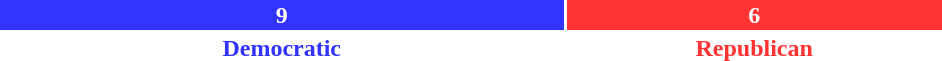<table style="width:50%">
<tr>
<td scope="row" colspan="3" style="text-align:center"></td>
</tr>
<tr>
<td scope="row" style="background:#33F; width:60%; text-align:center; color:white"><strong>9</strong></td>
<td style="background:#F33; width:40%; text-align:center; color:white"><strong>6</strong></td>
</tr>
<tr>
<td scope="row" style="text-align:center; color:#33F"><strong>Democratic</strong></td>
<td style="text-align:center; color:#F33"><strong>Republican</strong></td>
</tr>
</table>
